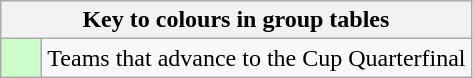<table class="wikitable" style="text-align: center;">
<tr>
<th colspan=2>Key to colours in group tables</th>
</tr>
<tr>
<td style="background:#cfc; width:20px;"></td>
<td align=left>Teams that advance to the Cup Quarterfinal</td>
</tr>
</table>
